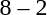<table style="text-align:center">
<tr>
<th width=200></th>
<th width=100></th>
<th width=200></th>
</tr>
<tr>
<td align=right><strong></strong></td>
<td>8 – 2</td>
<td align=left></td>
</tr>
</table>
